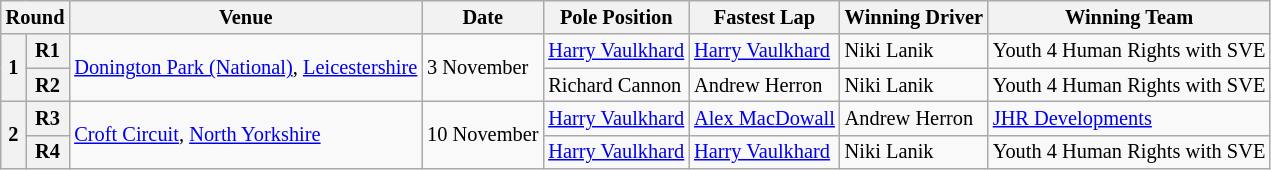<table class="wikitable" style="font-size: 85%">
<tr>
<th colspan=2>Round</th>
<th>Venue</th>
<th>Date</th>
<th>Pole Position</th>
<th>Fastest Lap</th>
<th>Winning Driver</th>
<th>Winning Team</th>
</tr>
<tr>
<th rowspan=2>1</th>
<th>R1</th>
<td rowspan=2><a href='#'>Donington Park (National)</a>, <a href='#'>Leicestershire</a></td>
<td rowspan=2>3 November</td>
<td> <a href='#'>Harry Vaulkhard</a></td>
<td> <a href='#'>Harry Vaulkhard</a></td>
<td> Niki Lanik</td>
<td>Youth 4 Human Rights with SVE</td>
</tr>
<tr>
<th>R2</th>
<td> Richard Cannon</td>
<td> Andrew Herron</td>
<td> Niki Lanik</td>
<td>Youth 4 Human Rights with SVE</td>
</tr>
<tr>
<th rowspan=2>2</th>
<th>R3</th>
<td rowspan=2><a href='#'>Croft Circuit</a>, <a href='#'>North Yorkshire</a></td>
<td rowspan=2>10 November</td>
<td> <a href='#'>Harry Vaulkhard</a></td>
<td> <a href='#'>Alex MacDowall</a></td>
<td> Andrew Herron</td>
<td><a href='#'>JHR Developments</a></td>
</tr>
<tr>
<th>R4</th>
<td> <a href='#'>Harry Vaulkhard</a></td>
<td> <a href='#'>Harry Vaulkhard</a></td>
<td> Niki Lanik</td>
<td>Youth 4 Human Rights with SVE</td>
</tr>
</table>
